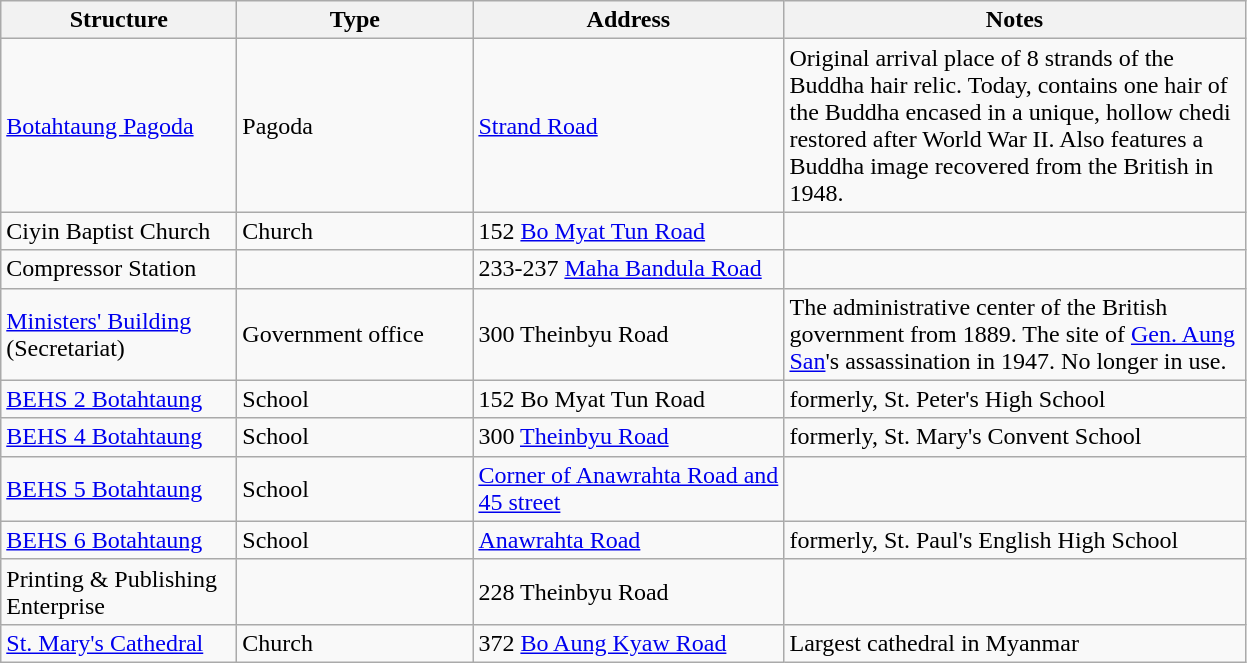<table class="wikitable" border="1">
<tr>
<th width="150">Structure</th>
<th width="150">Type</th>
<th width="200">Address</th>
<th width="300">Notes</th>
</tr>
<tr>
<td><a href='#'>Botahtaung Pagoda</a></td>
<td>Pagoda</td>
<td><a href='#'>Strand Road</a></td>
<td>Original arrival place of 8 strands of the Buddha hair relic.  Today, contains one hair of the Buddha encased in a unique, hollow chedi restored after World War II.  Also features a Buddha image recovered from the British in 1948.</td>
</tr>
<tr>
<td>Ciyin Baptist Church</td>
<td>Church</td>
<td>152 <a href='#'>Bo Myat Tun Road</a></td>
<td></td>
</tr>
<tr>
<td>Compressor Station</td>
<td></td>
<td>233-237 <a href='#'>Maha Bandula Road</a></td>
<td></td>
</tr>
<tr>
<td><a href='#'>Ministers' Building</a> (Secretariat)</td>
<td>Government office</td>
<td>300 Theinbyu Road</td>
<td>The administrative center of the British government from 1889.  The site of <a href='#'>Gen. Aung San</a>'s assassination in 1947. No longer in use.</td>
</tr>
<tr>
<td><a href='#'>BEHS 2 Botahtaung</a></td>
<td>School</td>
<td>152 Bo Myat Tun Road</td>
<td>formerly, St. Peter's High School</td>
</tr>
<tr>
<td><a href='#'>BEHS 4 Botahtaung</a></td>
<td>School</td>
<td>300 <a href='#'>Theinbyu Road</a></td>
<td>formerly, St. Mary's Convent School</td>
</tr>
<tr>
<td><a href='#'>BEHS 5 Botahtaung</a></td>
<td>School</td>
<td><a href='#'>Corner of Anawrahta Road and 45 street</a></td>
</tr>
<tr>
<td><a href='#'>BEHS 6 Botahtaung</a></td>
<td>School</td>
<td><a href='#'>Anawrahta Road</a></td>
<td>formerly, St. Paul's English High School</td>
</tr>
<tr>
<td>Printing & Publishing  Enterprise</td>
<td></td>
<td>228 Theinbyu Road</td>
<td></td>
</tr>
<tr>
<td><a href='#'>St. Mary's Cathedral</a></td>
<td>Church</td>
<td>372 <a href='#'>Bo Aung Kyaw Road</a></td>
<td>Largest cathedral in Myanmar</td>
</tr>
</table>
